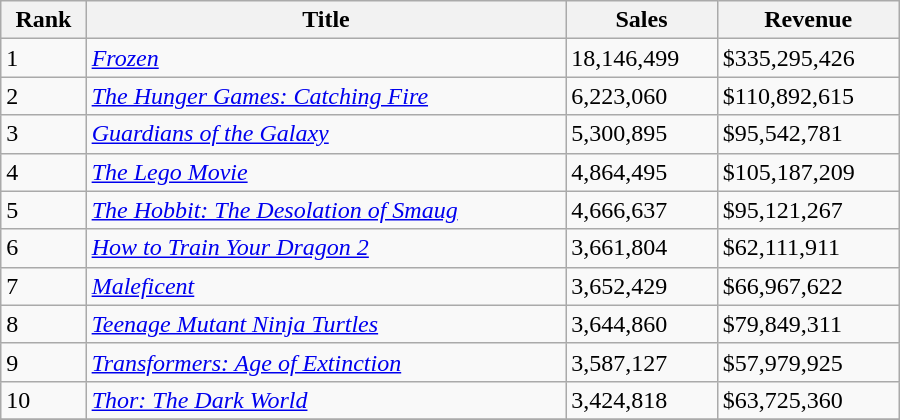<table class="wikitable sortable" width="600">
<tr>
<th>Rank</th>
<th>Title</th>
<th>Sales</th>
<th>Revenue</th>
</tr>
<tr>
<td>1</td>
<td><em><a href='#'>Frozen</a></em></td>
<td>18,146,499</td>
<td>$335,295,426</td>
</tr>
<tr>
<td>2</td>
<td><em><a href='#'>The Hunger Games: Catching Fire</a></em></td>
<td>6,223,060</td>
<td>$110,892,615</td>
</tr>
<tr>
<td>3</td>
<td><em><a href='#'>Guardians of the Galaxy</a></em></td>
<td>5,300,895</td>
<td>$95,542,781</td>
</tr>
<tr>
<td>4</td>
<td><em><a href='#'>The Lego Movie</a></em></td>
<td>4,864,495</td>
<td>$105,187,209</td>
</tr>
<tr>
<td>5</td>
<td><em><a href='#'>The Hobbit: The Desolation of Smaug</a></em></td>
<td>4,666,637</td>
<td>$95,121,267</td>
</tr>
<tr>
<td>6</td>
<td><em><a href='#'>How to Train Your Dragon 2</a></em></td>
<td>3,661,804</td>
<td>$62,111,911</td>
</tr>
<tr>
<td>7</td>
<td><em><a href='#'>Maleficent</a></em></td>
<td>3,652,429</td>
<td>$66,967,622</td>
</tr>
<tr>
<td>8</td>
<td><em><a href='#'>Teenage Mutant Ninja Turtles</a></em></td>
<td>3,644,860</td>
<td>$79,849,311</td>
</tr>
<tr>
<td>9</td>
<td><em><a href='#'>Transformers: Age of Extinction</a></em></td>
<td>3,587,127</td>
<td>$57,979,925</td>
</tr>
<tr>
<td>10</td>
<td><em><a href='#'>Thor: The Dark World</a></em></td>
<td>3,424,818</td>
<td>$63,725,360</td>
</tr>
<tr>
</tr>
</table>
